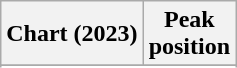<table class="wikitable sortable plainrowheaders" style="text-align:center">
<tr>
<th scope="col">Chart (2023)</th>
<th scope="col">Peak<br>position</th>
</tr>
<tr>
</tr>
<tr>
</tr>
</table>
